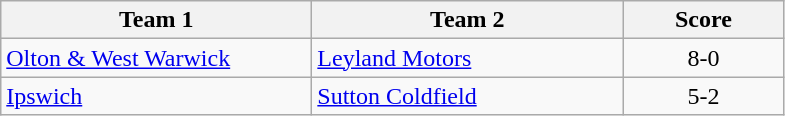<table class="wikitable" style="font-size: 100%">
<tr>
<th width=200>Team 1</th>
<th width=200>Team 2</th>
<th width=100>Score</th>
</tr>
<tr>
<td><a href='#'>Olton & West Warwick</a></td>
<td><a href='#'>Leyland Motors</a></td>
<td align=center>8-0</td>
</tr>
<tr>
<td><a href='#'>Ipswich</a></td>
<td><a href='#'>Sutton Coldfield</a></td>
<td align=center>5-2</td>
</tr>
</table>
